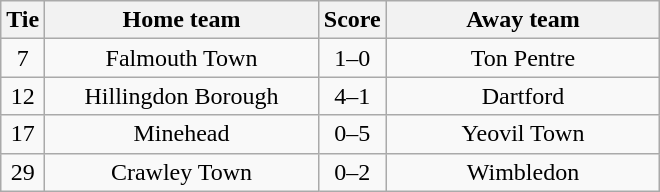<table class="wikitable" style="text-align:center;">
<tr>
<th width=20>Tie</th>
<th width=175>Home team</th>
<th width=20>Score</th>
<th width=175>Away team</th>
</tr>
<tr>
<td>7</td>
<td>Falmouth Town</td>
<td>1–0</td>
<td>Ton Pentre</td>
</tr>
<tr>
<td>12</td>
<td>Hillingdon Borough</td>
<td>4–1</td>
<td>Dartford</td>
</tr>
<tr>
<td>17</td>
<td>Minehead</td>
<td>0–5</td>
<td>Yeovil Town</td>
</tr>
<tr>
<td>29</td>
<td>Crawley Town</td>
<td>0–2</td>
<td>Wimbledon</td>
</tr>
</table>
